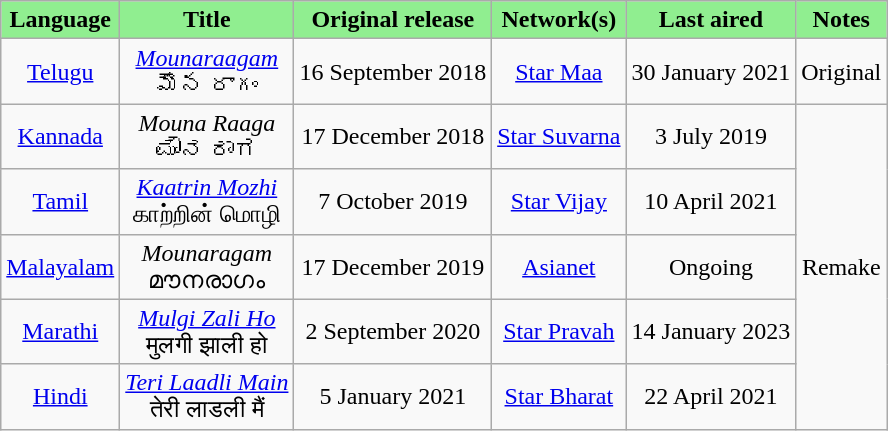<table class="wikitable" style="text-align:center;">
<tr>
<th style="background:LightGreen;">Language</th>
<th style="background:LightGreen;">Title</th>
<th style="background:LightGreen;">Original release</th>
<th style="background:LightGreen;">Network(s)</th>
<th style="background:LightGreen;">Last aired</th>
<th style="background:LightGreen;">Notes</th>
</tr>
<tr>
<td><a href='#'>Telugu</a></td>
<td><em><a href='#'>Mounaraagam</a></em> <br> మౌన రాగం</td>
<td>16 September 2018</td>
<td><a href='#'>Star Maa</a></td>
<td>30 January 2021</td>
<td>Original</td>
</tr>
<tr>
<td><a href='#'>Kannada</a></td>
<td><em>Mouna Raaga</em> <br> ಮೌನ ರಾಗ</td>
<td>17 December 2018</td>
<td><a href='#'>Star Suvarna</a></td>
<td>3 July 2019</td>
<td rowspan="5">Remake</td>
</tr>
<tr>
<td><a href='#'>Tamil</a></td>
<td><em><a href='#'>Kaatrin Mozhi</a></em> <br> காற்றின் மொழி</td>
<td>7 October 2019</td>
<td><a href='#'>Star Vijay</a></td>
<td>10 April 2021</td>
</tr>
<tr>
<td><a href='#'>Malayalam</a></td>
<td><em>Mounaragam</em> <br> മൗനരാഗം</td>
<td>17 December 2019</td>
<td><a href='#'>Asianet</a></td>
<td>Ongoing</td>
</tr>
<tr>
<td><a href='#'>Marathi</a></td>
<td><em><a href='#'>Mulgi Zali Ho</a></em> <br> मुलगी झाली हो</td>
<td>2 September 2020</td>
<td><a href='#'>Star Pravah</a></td>
<td>14 January 2023</td>
</tr>
<tr>
<td><a href='#'>Hindi</a></td>
<td><em><a href='#'>Teri Laadli Main</a></em> <br> तेरी लाडली मैं</td>
<td>5 January 2021</td>
<td><a href='#'>Star Bharat</a></td>
<td>22 April 2021</td>
</tr>
</table>
